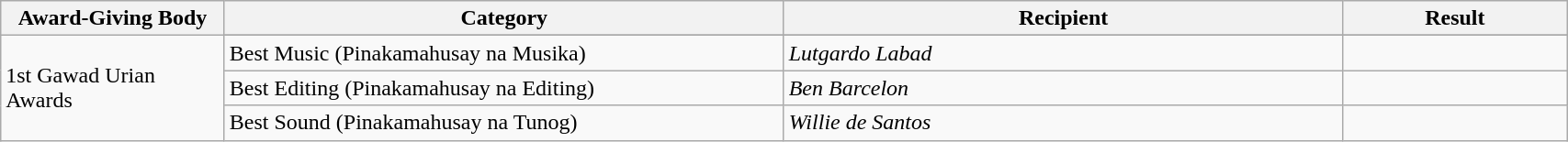<table | width="90%" class="wikitable sortable">
<tr>
<th width="10%">Award-Giving Body</th>
<th width="25%">Category</th>
<th width="25%">Recipient</th>
<th width="10%">Result</th>
</tr>
<tr>
<td rowspan=4>1st Gawad Urian Awards</td>
</tr>
<tr>
<td>Best Music (Pinakamahusay na Musika)</td>
<td><em>Lutgardo Labad</em></td>
<td></td>
</tr>
<tr>
<td>Best Editing (Pinakamahusay na Editing)</td>
<td><em>Ben Barcelon</em></td>
<td></td>
</tr>
<tr>
<td>Best Sound (Pinakamahusay na Tunog)</td>
<td><em>Willie de Santos</em></td>
<td></td>
</tr>
</table>
